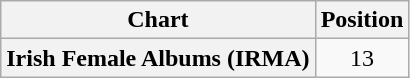<table class="wikitable plainrowheaders" style="text-align:center">
<tr>
<th>Chart</th>
<th>Position</th>
</tr>
<tr>
<th scope="row">Irish Female Albums (IRMA)</th>
<td>13</td>
</tr>
</table>
